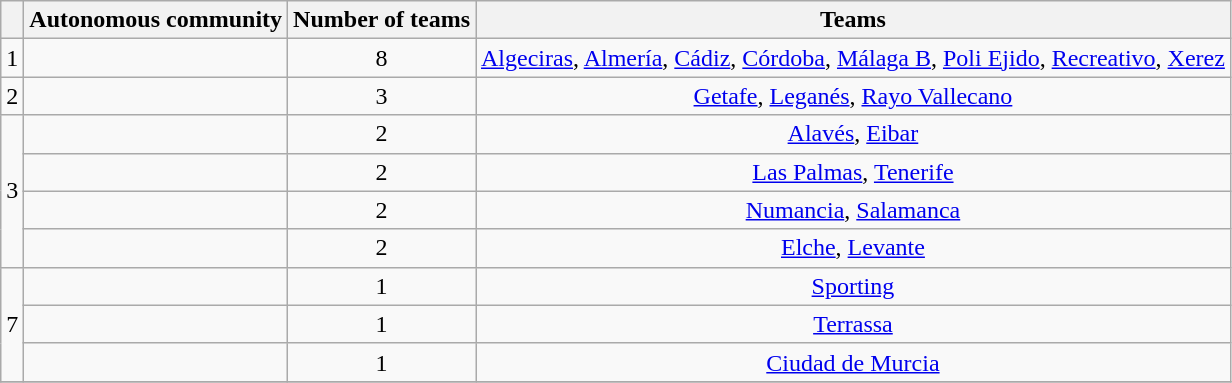<table class="wikitable">
<tr>
<th></th>
<th>Autonomous community</th>
<th>Number of teams</th>
<th>Teams</th>
</tr>
<tr>
<td>1</td>
<td></td>
<td align=center>8</td>
<td align=center><a href='#'>Algeciras</a>, <a href='#'>Almería</a>, <a href='#'>Cádiz</a>, <a href='#'>Córdoba</a>, <a href='#'>Málaga B</a>, <a href='#'>Poli Ejido</a>, <a href='#'>Recreativo</a>, <a href='#'>Xerez</a></td>
</tr>
<tr>
<td>2</td>
<td></td>
<td align=center>3</td>
<td align=center><a href='#'>Getafe</a>, <a href='#'>Leganés</a>, <a href='#'>Rayo Vallecano</a></td>
</tr>
<tr>
<td rowspan=4>3</td>
<td></td>
<td align=center>2</td>
<td align=center><a href='#'>Alavés</a>, <a href='#'>Eibar</a></td>
</tr>
<tr>
<td></td>
<td align=center>2</td>
<td align=center><a href='#'>Las Palmas</a>, <a href='#'>Tenerife</a></td>
</tr>
<tr>
<td></td>
<td align=center>2</td>
<td align=center><a href='#'>Numancia</a>, <a href='#'>Salamanca</a></td>
</tr>
<tr>
<td></td>
<td align=center>2</td>
<td align=center><a href='#'>Elche</a>, <a href='#'>Levante</a></td>
</tr>
<tr>
<td rowspan=3>7</td>
<td></td>
<td align=center>1</td>
<td align=center><a href='#'>Sporting</a></td>
</tr>
<tr>
<td></td>
<td align=center>1</td>
<td align=center><a href='#'>Terrassa</a></td>
</tr>
<tr>
<td></td>
<td align=center>1</td>
<td align=center><a href='#'>Ciudad de Murcia</a></td>
</tr>
<tr>
</tr>
</table>
